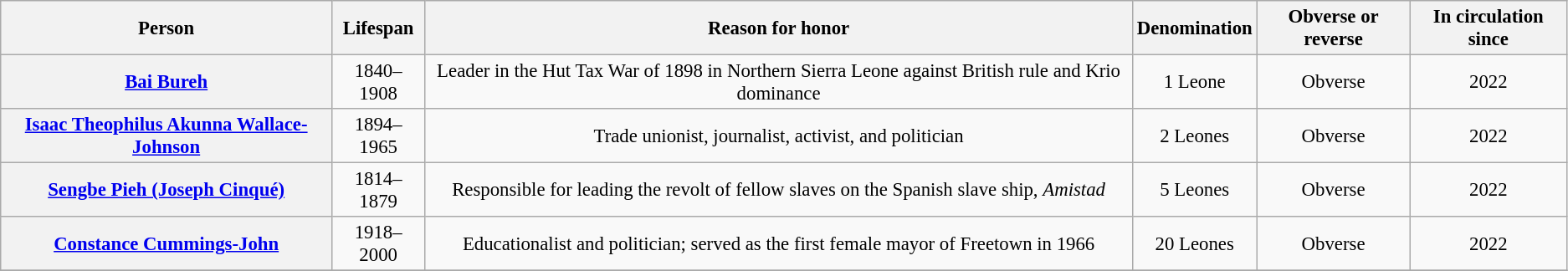<table class="wikitable" style="font-size: 95%; text-align:center;">
<tr>
<th>Person</th>
<th>Lifespan</th>
<th>Reason for honor</th>
<th>Denomination</th>
<th>Obverse or reverse</th>
<th>In circulation since</th>
</tr>
<tr>
<th><a href='#'>Bai Bureh</a></th>
<td>1840–1908</td>
<td>Leader in the Hut Tax War of 1898 in Northern Sierra Leone against British rule and Krio dominance</td>
<td>1 Leone</td>
<td>Obverse</td>
<td>2022</td>
</tr>
<tr>
<th><a href='#'>Isaac Theophilus Akunna Wallace-Johnson</a></th>
<td>1894–1965</td>
<td>Trade unionist, journalist, activist, and politician</td>
<td>2 Leones</td>
<td>Obverse</td>
<td>2022</td>
</tr>
<tr>
<th><a href='#'>Sengbe Pieh (Joseph Cinqué)</a></th>
<td>1814–1879</td>
<td>Responsible for leading the revolt of fellow slaves on the Spanish slave ship, <em>Amistad</em></td>
<td>5 Leones</td>
<td>Obverse</td>
<td>2022</td>
</tr>
<tr>
<th><a href='#'>Constance Cummings-John</a></th>
<td>1918–2000</td>
<td>Educationalist and politician; served as the first female mayor of Freetown in 1966</td>
<td>20 Leones</td>
<td>Obverse</td>
<td>2022</td>
</tr>
<tr>
</tr>
</table>
